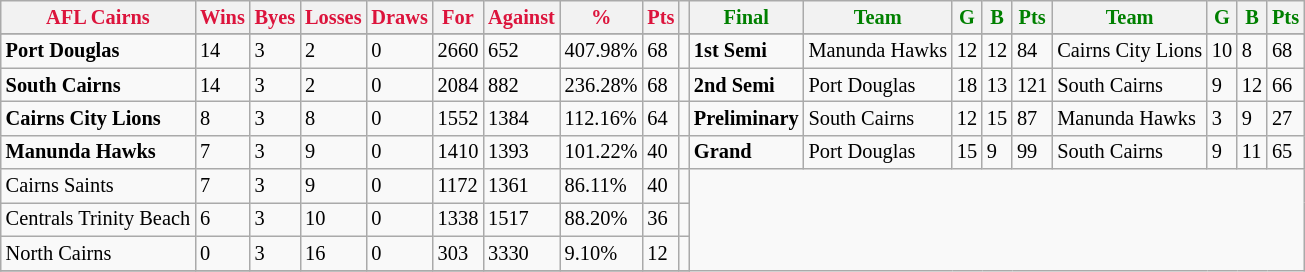<table style="font-size: 85%; text-align: left;" class="wikitable">
<tr>
<th style="color:crimson">AFL Cairns</th>
<th style="color:crimson">Wins</th>
<th style="color:crimson">Byes</th>
<th style="color:crimson">Losses</th>
<th style="color:crimson">Draws</th>
<th style="color:crimson">For</th>
<th style="color:crimson">Against</th>
<th style="color:crimson">%</th>
<th style="color:crimson">Pts</th>
<th></th>
<th style="color:green">Final</th>
<th style="color:green">Team</th>
<th style="color:green">G</th>
<th style="color:green">B</th>
<th style="color:green">Pts</th>
<th style="color:green">Team</th>
<th style="color:green">G</th>
<th style="color:green">B</th>
<th style="color:green">Pts</th>
</tr>
<tr>
</tr>
<tr>
</tr>
<tr>
<td><strong>   Port Douglas   </strong></td>
<td>14</td>
<td>3</td>
<td>2</td>
<td>0</td>
<td>2660</td>
<td>652</td>
<td>407.98%</td>
<td>68</td>
<td></td>
<td><strong>1st Semi</strong></td>
<td>Manunda Hawks</td>
<td>12</td>
<td>12</td>
<td>84</td>
<td>Cairns City Lions</td>
<td>10</td>
<td>8</td>
<td>68</td>
</tr>
<tr>
<td><strong>   South Cairns   </strong></td>
<td>14</td>
<td>3</td>
<td>2</td>
<td>0</td>
<td>2084</td>
<td>882</td>
<td>236.28%</td>
<td>68</td>
<td></td>
<td><strong>2nd Semi</strong></td>
<td>Port Douglas</td>
<td>18</td>
<td>13</td>
<td>121</td>
<td>South Cairns</td>
<td>9</td>
<td>12</td>
<td>66</td>
</tr>
<tr>
<td><strong>   Cairns City Lions   </strong></td>
<td>8</td>
<td>3</td>
<td>8</td>
<td>0</td>
<td>1552</td>
<td>1384</td>
<td>112.16%</td>
<td>64</td>
<td></td>
<td><strong>Preliminary</strong></td>
<td>South Cairns</td>
<td>12</td>
<td>15</td>
<td>87</td>
<td>Manunda Hawks</td>
<td>3</td>
<td>9</td>
<td>27</td>
</tr>
<tr>
<td><strong>   Manunda Hawks   </strong></td>
<td>7</td>
<td>3</td>
<td>9</td>
<td>0</td>
<td>1410</td>
<td>1393</td>
<td>101.22%</td>
<td>40</td>
<td></td>
<td><strong>Grand</strong></td>
<td>Port Douglas</td>
<td>15</td>
<td>9</td>
<td>99</td>
<td>South Cairns</td>
<td>9</td>
<td>11</td>
<td>65</td>
</tr>
<tr>
<td>Cairns Saints</td>
<td>7</td>
<td>3</td>
<td>9</td>
<td>0</td>
<td>1172</td>
<td>1361</td>
<td>86.11%</td>
<td>40</td>
<td></td>
</tr>
<tr>
<td>Centrals Trinity Beach</td>
<td>6</td>
<td>3</td>
<td>10</td>
<td>0</td>
<td>1338</td>
<td>1517</td>
<td>88.20%</td>
<td>36</td>
<td></td>
</tr>
<tr>
<td>North Cairns</td>
<td>0</td>
<td>3</td>
<td>16</td>
<td>0</td>
<td>303</td>
<td>3330</td>
<td>9.10%</td>
<td>12</td>
<td></td>
</tr>
<tr>
</tr>
</table>
